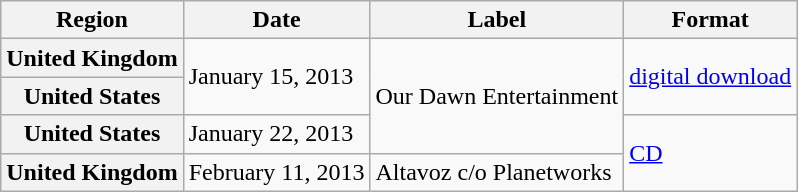<table class="wikitable sortable plainrowheaders">
<tr>
<th>Region</th>
<th>Date</th>
<th>Label</th>
<th>Format</th>
</tr>
<tr>
<th scope="row">United Kingdom</th>
<td rowspan="2">January 15, 2013</td>
<td rowspan="3">Our Dawn Entertainment</td>
<td rowspan="2"><a href='#'>digital download</a></td>
</tr>
<tr>
<th scope="row">United States</th>
</tr>
<tr>
<th scope="row">United States</th>
<td>January 22, 2013</td>
<td rowspan="2"><a href='#'>CD</a></td>
</tr>
<tr>
<th scope="row">United Kingdom</th>
<td>February 11, 2013</td>
<td>Altavoz c/o Planetworks</td>
</tr>
</table>
